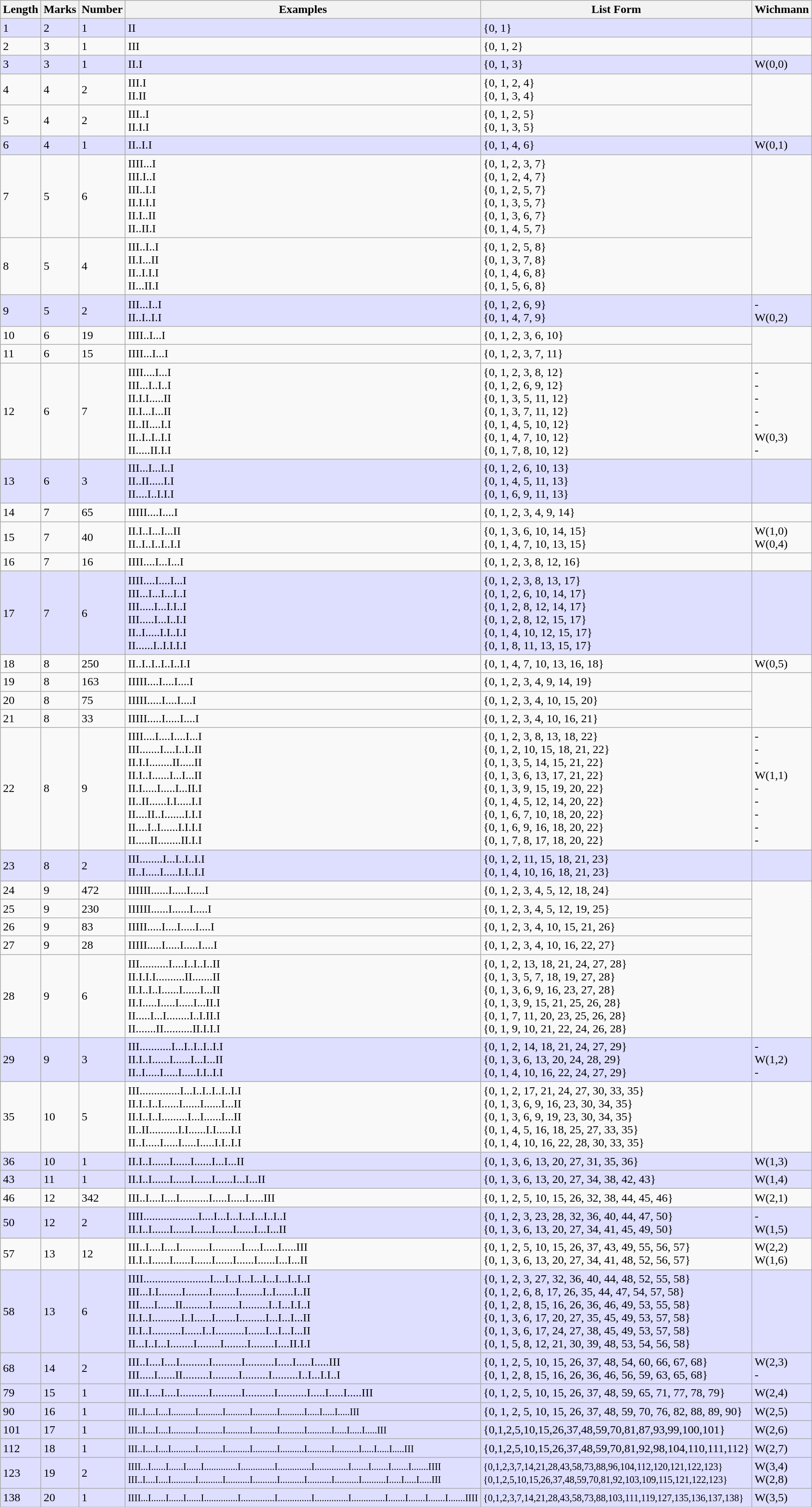<table class="wikitable" border="1">
<tr>
<th>Length</th>
<th>Marks</th>
<th>Number</th>
<th>Examples</th>
<th>List Form</th>
<th>Wichmann</th>
</tr>
<tr style="background:#dedeff">
<td>1</td>
<td>2</td>
<td>1</td>
<td>II</td>
<td>{0, 1}</td>
<td></td>
</tr>
<tr>
<td>2</td>
<td>3</td>
<td>1</td>
<td>III</td>
<td>{0, 1, 2}</td>
</tr>
<tr style="background:#dedeff">
<td>3</td>
<td>3</td>
<td>1</td>
<td>II.I</td>
<td>{0, 1, 3}</td>
<td>W(0,0)</td>
</tr>
<tr>
<td>4</td>
<td>4</td>
<td>2</td>
<td>III.I <br> II.II</td>
<td>{0, 1, 2, 4} <br> {0, 1, 3, 4}</td>
</tr>
<tr>
<td>5</td>
<td>4</td>
<td>2</td>
<td>III..I <br> II.I.I</td>
<td>{0, 1, 2, 5} <br> {0, 1, 3, 5}</td>
</tr>
<tr style="background:#dedeff">
<td>6</td>
<td>4</td>
<td>1</td>
<td>II..I.I</td>
<td>{0, 1, 4, 6}</td>
<td>W(0,1)</td>
</tr>
<tr>
<td>7</td>
<td>5</td>
<td>6</td>
<td>IIII...I <br> III.I..I <br> III..I.I <br> II.I.I.I <br> II.I..II <br> II..II.I</td>
<td>{0, 1, 2, 3, 7} <br> {0, 1, 2, 4, 7} <br> {0, 1, 2, 5, 7} <br> {0, 1, 3, 5, 7} <br> {0, 1, 3, 6, 7} <br> {0, 1, 4, 5, 7}</td>
</tr>
<tr>
<td>8</td>
<td>5</td>
<td>4</td>
<td>III..I..I <br> II.I...II <br> II..I.I.I <br> II...II.I</td>
<td>{0, 1, 2, 5, 8} <br> {0, 1, 3, 7, 8} <br> {0, 1, 4, 6, 8} <br> {0, 1, 5, 6, 8}</td>
</tr>
<tr style="background:#dedeff">
<td>9</td>
<td>5</td>
<td>2</td>
<td>III...I..I <br> II..I..I.I</td>
<td>{0, 1, 2, 6, 9} <br> {0, 1, 4, 7, 9}</td>
<td>- <br> W(0,2)</td>
</tr>
<tr>
<td>10</td>
<td>6</td>
<td>19</td>
<td>IIII..I...I</td>
<td>{0, 1, 2, 3, 6, 10}</td>
</tr>
<tr>
<td>11</td>
<td>6</td>
<td>15</td>
<td>IIII...I...I</td>
<td>{0, 1, 2, 3, 7, 11}</td>
</tr>
<tr>
<td>12</td>
<td>6</td>
<td>7</td>
<td>IIII....I...I <br> III...I..I..I <br> II.I.I.....II <br> II.I...I...II <br> II..II....I.I <br> II..I..I..I.I <br> II.....II.I.I</td>
<td>{0, 1, 2, 3, 8, 12} <br> {0, 1, 2, 6, 9, 12} <br> {0, 1, 3, 5, 11, 12} <br> {0, 1, 3, 7, 11, 12} <br> {0, 1, 4, 5, 10, 12} <br> {0, 1, 4, 7, 10, 12} <br> {0, 1, 7, 8, 10, 12}</td>
<td>- <br> - <br> - <br> - <br> - <br> W(0,3) <br> -</td>
</tr>
<tr style="background:#dedeff">
<td>13</td>
<td>6</td>
<td>3</td>
<td>III...I...I..I <br> II..II.....I.I <br> II....I..I.I.I</td>
<td>{0, 1, 2, 6, 10, 13} <br> {0, 1, 4, 5, 11, 13} <br> {0, 1, 6, 9, 11, 13}</td>
<td></td>
</tr>
<tr>
<td>14</td>
<td>7</td>
<td>65</td>
<td>IIIII....I....I</td>
<td>{0, 1, 2, 3, 4, 9, 14}</td>
</tr>
<tr>
<td>15</td>
<td>7</td>
<td>40</td>
<td>II.I..I...I...II <br> II..I..I..I..I.I</td>
<td>{0, 1, 3, 6, 10, 14, 15} <br> {0, 1, 4, 7, 10, 13, 15}</td>
<td>W(1,0) <br> W(0,4)</td>
</tr>
<tr>
<td>16</td>
<td>7</td>
<td>16</td>
<td>IIII....I...I...I</td>
<td>{0, 1, 2, 3, 8, 12, 16}</td>
</tr>
<tr style="background:#dedeff">
<td>17</td>
<td>7</td>
<td>6</td>
<td>IIII....I....I...I <br> III...I...I...I..I <br> III.....I...I.I..I <br> III.....I...I..I.I <br> II..I.....I.I..I.I <br> II......I..I.I.I.I</td>
<td>{0, 1, 2, 3, 8, 13, 17} <br> {0, 1, 2, 6, 10, 14, 17} <br> {0, 1, 2, 8, 12, 14, 17} <br> {0, 1, 2, 8, 12, 15, 17} <br> {0, 1, 4, 10, 12, 15, 17} <br> {0, 1, 8, 11, 13, 15, 17}</td>
<td></td>
</tr>
<tr>
<td>18</td>
<td>8</td>
<td>250</td>
<td>II..I..I..I..I..I.I</td>
<td>{0, 1, 4, 7, 10, 13, 16, 18}</td>
<td>W(0,5)</td>
</tr>
<tr>
<td>19</td>
<td>8</td>
<td>163</td>
<td>IIIII....I....I....I</td>
<td>{0, 1, 2, 3, 4, 9, 14, 19}</td>
</tr>
<tr>
<td>20</td>
<td>8</td>
<td>75</td>
<td>IIIII.....I....I....I</td>
<td>{0, 1, 2, 3, 4, 10, 15, 20}</td>
</tr>
<tr>
<td>21</td>
<td>8</td>
<td>33</td>
<td>IIIII.....I.....I....I</td>
<td>{0, 1, 2, 3, 4, 10, 16, 21}</td>
</tr>
<tr>
<td>22</td>
<td>8</td>
<td>9</td>
<td>IIII....I....I....I...I <br> III.......I....I..I..II <br> II.I.I........II.....II <br> II.I..I......I...I...II <br> II.I.....I.....I...II.I <br> II..II......I.I.....I.I <br> II....II..I.......I.I.I <br> II....I..I......I.I.I.I <br> II.....II........II.I.I</td>
<td>{0, 1, 2, 3, 8, 13, 18, 22} <br> {0, 1, 2, 10, 15, 18, 21, 22} <br> {0, 1, 3, 5, 14, 15, 21, 22} <br> {0, 1, 3, 6, 13, 17, 21, 22} <br> {0, 1, 3, 9, 15, 19, 20, 22} <br> {0, 1, 4, 5, 12, 14, 20, 22} <br> {0, 1, 6, 7, 10, 18, 20, 22} <br> {0, 1, 6, 9, 16, 18, 20, 22} <br> {0, 1, 7, 8, 17, 18, 20, 22}</td>
<td>- <br> - <br> - <br> W(1,1) <br> - <br> - <br> - <br> - <br> -</td>
</tr>
<tr style="background:#dedeff">
<td>23</td>
<td>8</td>
<td>2</td>
<td>III........I...I..I..I.I <br> II..I.....I.....I.I..I.I</td>
<td>{0, 1, 2, 11, 15, 18, 21, 23} <br> {0, 1, 4, 10, 16, 18, 21, 23}</td>
<td></td>
</tr>
<tr>
<td>24</td>
<td>9</td>
<td>472</td>
<td>IIIIII......I.....I.....I</td>
<td>{0, 1, 2, 3, 4, 5, 12, 18, 24}</td>
</tr>
<tr>
<td>25</td>
<td>9</td>
<td>230</td>
<td>IIIIII......I......I.....I</td>
<td>{0, 1, 2, 3, 4, 5, 12, 19, 25}</td>
</tr>
<tr>
<td>26</td>
<td>9</td>
<td>83</td>
<td>IIIII.....I....I.....I....I</td>
<td>{0, 1, 2, 3, 4, 10, 15, 21, 26}</td>
</tr>
<tr>
<td>27</td>
<td>9</td>
<td>28</td>
<td>IIIII.....I.....I.....I....I</td>
<td>{0, 1, 2, 3, 4, 10, 16, 22, 27}</td>
</tr>
<tr>
<td>28</td>
<td>9</td>
<td>6</td>
<td>III..........I....I..I..I..II <br> II.I.I.I..........II.......II <br>  II.I..I..I......I......I...II <br> II.I.....I.....I.....I...II.I <br> II.....I...I........I..I.II.I <br> II.......II..........II.I.I.I</td>
<td>{0, 1, 2, 13, 18, 21, 24, 27, 28} <br> {0, 1, 3, 5, 7, 18, 19, 27, 28} <br> {0, 1, 3, 6, 9, 16, 23, 27, 28} <br> {0, 1, 3, 9, 15, 21, 25, 26, 28} <br> {0, 1, 7, 11, 20, 23, 25, 26, 28} <br> {0, 1, 9, 10, 21, 22, 24, 26, 28}</td>
</tr>
<tr style="background:#dedeff">
<td>29</td>
<td>9</td>
<td>3</td>
<td>III...........I...I..I..I..I.I <br> II.I..I......I......I...I...II <br> II..I.....I.....I.....I.I..I.I</td>
<td>{0, 1, 2, 14, 18, 21, 24, 27, 29} <br> {0, 1, 3, 6, 13, 20, 24, 28, 29} <br> {0, 1, 4, 10, 16, 22, 24, 27, 29}</td>
<td>- <br> W(1,2) <br> -</td>
</tr>
<tr>
<td>35</td>
<td>10</td>
<td>5</td>
<td>III..............I...I..I..I..I..I.I <br> II.I..I..I......I......I......I...II <br> II.I..I..I.........I...I......I...II <br> II..II..........I.I......I.I.....I.I <br> II..I.....I.....I.....I.....I.I..I.I</td>
<td>{0, 1, 2, 17, 21, 24, 27, 30, 33, 35} <br> {0, 1, 3, 6, 9, 16, 23, 30, 34, 35} <br> {0, 1, 3, 6, 9, 19, 23, 30, 34, 35} <br> {0, 1, 4, 5, 16, 18, 25, 27, 33, 35} <br> {0, 1, 4, 10, 16, 22, 28, 30, 33, 35}</td>
</tr>
<tr style="background:#dedeff">
<td>36</td>
<td>10</td>
<td>1</td>
<td>II.I..I......I......I......I...I...II</td>
<td>{0, 1, 3, 6, 13, 20, 27, 31, 35, 36}</td>
<td>W(1,3)</td>
</tr>
<tr style="background:#dedeff">
<td>43</td>
<td>11</td>
<td>1</td>
<td>II.I..I......I......I......I......I...I...II</td>
<td>{0, 1, 3, 6, 13, 20, 27, 34, 38, 42, 43}</td>
<td>W(1,4)</td>
</tr>
<tr>
<td>46</td>
<td>12</td>
<td>342</td>
<td>III..I....I....I..........I.....I.....I.....III</td>
<td>{0, 1, 2, 5, 10, 15, 26, 32, 38, 44, 45, 46}</td>
<td>W(2,1)</td>
</tr>
<tr style="background:#dedeff">
<td>50</td>
<td>12</td>
<td>2</td>
<td>IIII...................I....I...I...I...I...I..I..I <br> II.I..I......I......I......I......I......I...I...II</td>
<td>{0, 1, 2, 3, 23, 28, 32, 36, 40, 44, 47, 50} <br> {0, 1, 3, 6, 13, 20, 27, 34, 41, 45, 49, 50}</td>
<td>- <br> W(1,5)</td>
</tr>
<tr>
<td>57</td>
<td>13</td>
<td>12</td>
<td>III..I....I....I..........I..........I.....I.....I.....III <br> II.I..I......I......I......I......I......I......I...I...II</td>
<td>{0, 1, 2, 5, 10, 15, 26, 37, 43, 49, 55, 56, 57} <br> {0, 1, 3, 6, 13, 20, 27, 34, 41, 48, 52, 56, 57}</td>
<td>W(2,2) <br> W(1,6)</td>
</tr>
<tr style="background:#dedeff">
<td>58</td>
<td>13</td>
<td>6</td>
<td>IIII.......................I....I...I...I...I...I...I..I..I <br> III...I.I........I........I........I........I..I......I..II <br> III.....I......II.........I.........I.........I..I...I.I..I <br> II.I..I..........I..I......I.......I.........I...I...I...II <br> II.I..I..........I......I..I..........I......I...I...I...II <br> II...I..I...I........I........I........I........I....II.I.I</td>
<td>{0, 1, 2, 3, 27, 32, 36, 40, 44, 48, 52, 55, 58} <br> {0, 1, 2, 6, 8, 17, 26, 35, 44, 47, 54, 57, 58} <br> {0, 1, 2, 8, 15, 16, 26, 36, 46, 49, 53, 55, 58} <br> {0, 1, 3, 6, 17, 20, 27, 35, 45, 49, 53, 57, 58} <br> {0, 1, 3, 6, 17, 24, 27, 38, 45, 49, 53, 57, 58} <br> {0, 1, 5, 8, 12, 21, 30, 39, 48, 53, 54, 56, 58}</td>
<td></td>
</tr>
<tr style="background:#dedeff">
<td>68</td>
<td>14</td>
<td>2</td>
<td>III..I....I....I..........I..........I..........I.....I.....I.....III <br> III.....I......II.........I.........I.........I.........I..I...I.I..I</td>
<td>{0, 1, 2, 5, 10, 15, 26, 37, 48, 54, 60, 66, 67, 68} <br> {0, 1, 2, 8, 15, 16, 26, 36, 46, 56, 59, 63, 65, 68}</td>
<td>W(2,3) <br> -</td>
</tr>
<tr style="background:#dedeff">
<td>79</td>
<td>15</td>
<td>1</td>
<td>III..I....I....I..........I..........I..........I..........I.....I.....I.....III</td>
<td>{0, 1, 2, 5, 10, 15, 26, 37, 48, 59, 65, 71, 77, 78, 79}</td>
<td>W(2,4)</td>
</tr>
<tr style="background:#dedeff">
<td>90</td>
<td>16</td>
<td>1</td>
<td><small>III..I....I....I..........I..........I..........I..........I..........I.....I.....I.....III</small></td>
<td>{0, 1, 2, 5, 10, 15, 26, 37, 48, 59, 70, 76, 82, 88, 89, 90}</td>
<td>W(2,5)</td>
</tr>
<tr style="background:#dedeff">
<td>101</td>
<td>17</td>
<td>1</td>
<td><small>III..I....I....I..........I..........I..........I..........I..........I..........I.....I.....I.....III</small></td>
<td>{0,1,2,5,10,15,26,37,48,59,70,81,87,93,99,100,101}</td>
<td>W(2,6)</td>
</tr>
<tr style="background:#dedeff">
<td>112</td>
<td>18</td>
<td>1</td>
<td><small>III..I....I....I..........I..........I..........I..........I..........I..........I..........I.....I.....I.....III</small></td>
<td>{0,1,2,5,10,15,26,37,48,59,70,81,92,98,104,110,111,112}</td>
<td>W(2,7)</td>
</tr>
<tr style="background:#dedeff">
<td>123</td>
<td>19</td>
<td>2</td>
<td><small>IIII...I......I......I......I..............I..............I..............I..............I.......I.......I.......I.......IIII</small><br><small>III..I....I....I..........I..........I..........I..........I..........I..........I..........I..........I.....I.....I.....III</small></td>
<td><small>{0,1,2,3,7,14,21,28,43,58,73,88,96,104,112,120,121,122,123} <br> {0,1,2,5,10,15,26,37,48,59,70,81,92,103,109,115,121,122,123}</small></td>
<td>W(3,4) <br> W(2,8)</td>
</tr>
<tr style="background:#dedeff">
<td>138</td>
<td>20</td>
<td>1</td>
<td><small>IIII...I......I......I......I..............I..............I..............I..............I..............I.......I.......I.......I.......IIII</small></td>
<td><small>{0,1,2,3,7,14,21,28,43,58,73,88,103,111,119,127,135,136,137,138}</small></td>
<td>W(3,5)</td>
</tr>
</table>
